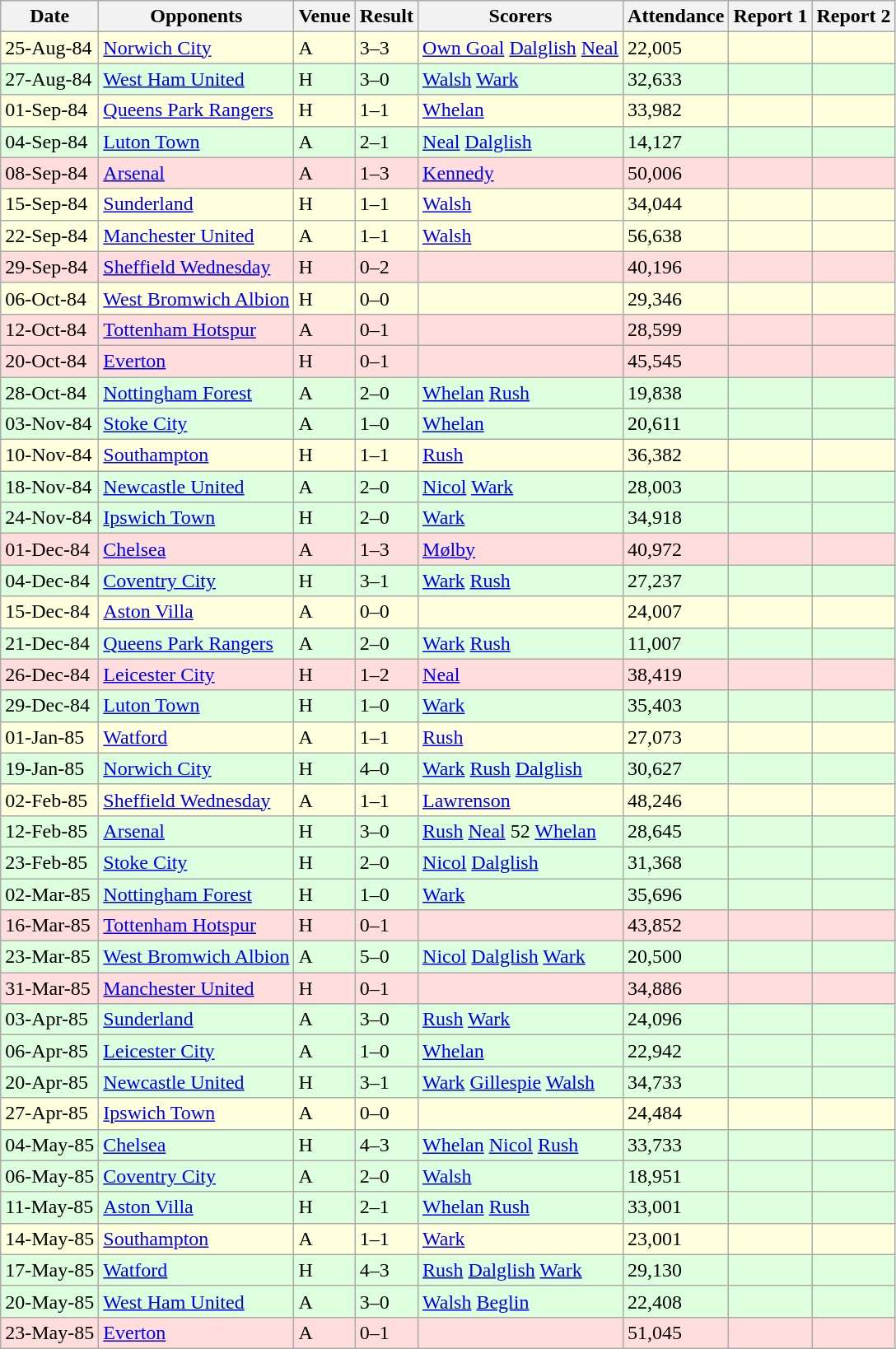<table class=wikitable>
<tr>
<th>Date</th>
<th>Opponents</th>
<th>Venue</th>
<th>Result</th>
<th>Scorers</th>
<th>Attendance</th>
<th>Report 1</th>
<th>Report 2</th>
</tr>
<tr bgcolor="#ffffdd">
<td>25-Aug-84</td>
<td><a href='#'>Norwich City</a></td>
<td>A</td>
<td>3–3</td>
<td><a href='#'>Own Goal</a>  <a href='#'>Dalglish</a>  <a href='#'>Neal</a> </td>
<td>22,005</td>
<td></td>
<td></td>
</tr>
<tr bgcolor="#ddffdd">
<td>27-Aug-84</td>
<td><a href='#'>West Ham United</a></td>
<td>H</td>
<td>3–0</td>
<td><a href='#'>Walsh</a>  <a href='#'>Wark</a> </td>
<td>32,633</td>
<td></td>
<td></td>
</tr>
<tr bgcolor="#ffffdd">
<td>01-Sep-84</td>
<td><a href='#'>Queens Park Rangers</a></td>
<td>H</td>
<td>1–1</td>
<td><a href='#'>Whelan</a> </td>
<td>33,982</td>
<td></td>
<td></td>
</tr>
<tr bgcolor="#ddffdd">
<td>04-Sep-84</td>
<td><a href='#'>Luton Town</a></td>
<td>A</td>
<td>2–1</td>
<td><a href='#'>Neal</a>  <a href='#'>Dalglish</a> </td>
<td>14,127</td>
<td></td>
<td></td>
</tr>
<tr bgcolor="#ffdddd">
<td>08-Sep-84</td>
<td><a href='#'>Arsenal</a></td>
<td>A</td>
<td>1–3</td>
<td><a href='#'>Kennedy</a> </td>
<td>50,006</td>
<td></td>
<td></td>
</tr>
<tr bgcolor="#ffffdd">
<td>15-Sep-84</td>
<td><a href='#'>Sunderland</a></td>
<td>H</td>
<td>1–1</td>
<td><a href='#'>Walsh</a> </td>
<td>34,044</td>
<td></td>
<td></td>
</tr>
<tr bgcolor="#ffffdd">
<td>22-Sep-84</td>
<td><a href='#'>Manchester United</a></td>
<td>A</td>
<td>1–1</td>
<td><a href='#'>Walsh</a> </td>
<td>56,638</td>
<td></td>
<td></td>
</tr>
<tr bgcolor="#ffdddd">
<td>29-Sep-84</td>
<td><a href='#'>Sheffield Wednesday</a></td>
<td>H</td>
<td>0–2</td>
<td></td>
<td>40,196</td>
<td></td>
<td></td>
</tr>
<tr bgcolor="#ffffdd">
<td>06-Oct-84</td>
<td><a href='#'>West Bromwich Albion</a></td>
<td>H</td>
<td>0–0</td>
<td></td>
<td>29,346</td>
<td></td>
<td></td>
</tr>
<tr bgcolor="#ffdddd">
<td>12-Oct-84</td>
<td><a href='#'>Tottenham Hotspur</a></td>
<td>A</td>
<td>0–1</td>
<td></td>
<td>28,599</td>
<td></td>
<td></td>
</tr>
<tr bgcolor="#ffdddd">
<td>20-Oct-84</td>
<td><a href='#'>Everton</a></td>
<td>H</td>
<td>0–1</td>
<td></td>
<td>45,545</td>
<td></td>
<td></td>
</tr>
<tr bgcolor="#ddffdd">
<td>28-Oct-84</td>
<td><a href='#'>Nottingham Forest</a></td>
<td>A</td>
<td>2–0</td>
<td><a href='#'>Whelan</a>  <a href='#'>Rush</a> </td>
<td>19,838</td>
<td></td>
<td></td>
</tr>
<tr bgcolor="#ddffdd">
<td>03-Nov-84</td>
<td><a href='#'>Stoke City</a></td>
<td>A</td>
<td>1–0</td>
<td><a href='#'>Whelan</a> </td>
<td>20,611</td>
<td></td>
<td></td>
</tr>
<tr bgcolor="#ffffdd">
<td>10-Nov-84</td>
<td><a href='#'>Southampton</a></td>
<td>H</td>
<td>1–1</td>
<td><a href='#'>Rush</a> </td>
<td>36,382</td>
<td></td>
<td></td>
</tr>
<tr bgcolor="#ddffdd">
<td>18-Nov-84</td>
<td><a href='#'>Newcastle United</a></td>
<td>A</td>
<td>2–0</td>
<td><a href='#'>Nicol</a>  <a href='#'>Wark</a> </td>
<td>28,003</td>
<td></td>
<td></td>
</tr>
<tr bgcolor="#ddffdd">
<td>24-Nov-84</td>
<td><a href='#'>Ipswich Town</a></td>
<td>H</td>
<td>2–0</td>
<td><a href='#'>Wark</a> </td>
<td>34,918</td>
<td></td>
<td></td>
</tr>
<tr bgcolor="#ffdddd">
<td>01-Dec-84</td>
<td><a href='#'>Chelsea</a></td>
<td>A</td>
<td>1–3</td>
<td><a href='#'>Mølby</a> </td>
<td>40,972</td>
<td></td>
<td></td>
</tr>
<tr bgcolor="#ddffdd">
<td>04-Dec-84</td>
<td><a href='#'>Coventry City</a></td>
<td>H</td>
<td>3–1</td>
<td><a href='#'>Wark</a>  <a href='#'>Rush</a> </td>
<td>27,237</td>
<td></td>
<td></td>
</tr>
<tr bgcolor="#ffffdd">
<td>15-Dec-84</td>
<td><a href='#'>Aston Villa</a></td>
<td>A</td>
<td>0–0</td>
<td></td>
<td>24,007</td>
<td></td>
<td></td>
</tr>
<tr bgcolor="#ddffdd">
<td>21-Dec-84</td>
<td><a href='#'>Queens Park Rangers</a></td>
<td>A</td>
<td>2–0</td>
<td><a href='#'>Wark</a>  <a href='#'>Rush</a> </td>
<td>11,007</td>
<td></td>
<td></td>
</tr>
<tr bgcolor="#ffdddd">
<td>26-Dec-84</td>
<td><a href='#'>Leicester City</a></td>
<td>H</td>
<td>1–2</td>
<td><a href='#'>Neal</a> </td>
<td>38,419</td>
<td></td>
<td></td>
</tr>
<tr bgcolor="#ddffdd">
<td>29-Dec-84</td>
<td><a href='#'>Luton Town</a></td>
<td>H</td>
<td>1–0</td>
<td><a href='#'>Wark</a> </td>
<td>35,403</td>
<td></td>
<td></td>
</tr>
<tr bgcolor="#ffffdd">
<td>01-Jan-85</td>
<td><a href='#'>Watford</a></td>
<td>A</td>
<td>1–1</td>
<td><a href='#'>Rush</a> </td>
<td>27,073</td>
<td></td>
<td></td>
</tr>
<tr bgcolor="#ddffdd">
<td>19-Jan-85</td>
<td><a href='#'>Norwich City</a></td>
<td>H</td>
<td>4–0</td>
<td><a href='#'>Wark</a>  <a href='#'>Rush</a>  <a href='#'>Dalglish</a> </td>
<td>30,627</td>
<td></td>
<td></td>
</tr>
<tr bgcolor="#ffffdd">
<td>02-Feb-85</td>
<td><a href='#'>Sheffield Wednesday</a></td>
<td>A</td>
<td>1–1</td>
<td><a href='#'>Lawrenson</a> </td>
<td>48,246</td>
<td></td>
<td></td>
</tr>
<tr bgcolor="#ddffdd">
<td>12-Feb-85</td>
<td><a href='#'>Arsenal</a></td>
<td>H</td>
<td>3–0</td>
<td><a href='#'>Rush</a>  <a href='#'>Neal</a> 52 <a href='#'>Whelan</a> </td>
<td>28,645</td>
<td></td>
<td></td>
</tr>
<tr bgcolor="#ddffdd">
<td>23-Feb-85</td>
<td><a href='#'>Stoke City</a></td>
<td>H</td>
<td>2–0</td>
<td><a href='#'>Nicol</a>  <a href='#'>Dalglish</a> </td>
<td>31,368</td>
<td></td>
<td></td>
</tr>
<tr bgcolor="#ddffdd">
<td>02-Mar-85</td>
<td><a href='#'>Nottingham Forest</a></td>
<td>H</td>
<td>1–0</td>
<td><a href='#'>Wark</a> </td>
<td>35,696</td>
<td></td>
<td></td>
</tr>
<tr bgcolor="#ffdddd">
<td>16-Mar-85</td>
<td><a href='#'>Tottenham Hotspur</a></td>
<td>H</td>
<td>0–1</td>
<td></td>
<td>43,852</td>
<td></td>
<td></td>
</tr>
<tr bgcolor="#ddffdd">
<td>23-Mar-85</td>
<td><a href='#'>West Bromwich Albion</a></td>
<td>A</td>
<td>5–0</td>
<td><a href='#'>Nicol</a>  <a href='#'>Dalglish</a>  <a href='#'>Wark</a> </td>
<td>20,500</td>
<td></td>
<td></td>
</tr>
<tr bgcolor="#ffdddd">
<td>31-Mar-85</td>
<td><a href='#'>Manchester United</a></td>
<td>H</td>
<td>0–1</td>
<td></td>
<td>34,886</td>
<td></td>
<td></td>
</tr>
<tr bgcolor="#ddffdd">
<td>03-Apr-85</td>
<td><a href='#'>Sunderland</a></td>
<td>A</td>
<td>3–0</td>
<td><a href='#'>Rush</a>  <a href='#'>Wark</a> </td>
<td>24,096</td>
<td></td>
<td></td>
</tr>
<tr bgcolor="#ddffdd">
<td>06-Apr-85</td>
<td><a href='#'>Leicester City</a></td>
<td>A</td>
<td>1–0</td>
<td><a href='#'>Whelan</a> </td>
<td>22,942</td>
<td></td>
<td></td>
</tr>
<tr bgcolor="#ddffdd">
<td>20-Apr-85</td>
<td><a href='#'>Newcastle United</a></td>
<td>H</td>
<td>3–1</td>
<td><a href='#'>Wark</a>  <a href='#'>Gillespie</a>  <a href='#'>Walsh</a> </td>
<td>34,733</td>
<td></td>
<td></td>
</tr>
<tr bgcolor="#ffffdd">
<td>27-Apr-85</td>
<td><a href='#'>Ipswich Town</a></td>
<td>A</td>
<td>0–0</td>
<td></td>
<td>24,484</td>
<td></td>
<td></td>
</tr>
<tr bgcolor="#ddffdd">
<td>04-May-85</td>
<td><a href='#'>Chelsea</a></td>
<td>H</td>
<td>4–3</td>
<td><a href='#'>Whelan</a>  <a href='#'>Nicol</a>  <a href='#'>Rush</a> </td>
<td>33,733</td>
<td></td>
<td></td>
</tr>
<tr bgcolor="#ddffdd">
<td>06-May-85</td>
<td><a href='#'>Coventry City</a></td>
<td>A</td>
<td>2–0</td>
<td><a href='#'>Walsh</a> </td>
<td>18,951</td>
<td></td>
<td></td>
</tr>
<tr bgcolor="#ddffdd">
<td>11-May-85</td>
<td><a href='#'>Aston Villa</a></td>
<td>H</td>
<td>2–1</td>
<td><a href='#'>Whelan</a>  <a href='#'>Rush</a> </td>
<td>33,001</td>
<td></td>
<td></td>
</tr>
<tr bgcolor="#ffffdd">
<td>14-May-85</td>
<td><a href='#'>Southampton</a></td>
<td>A</td>
<td>1–1</td>
<td><a href='#'>Wark</a> </td>
<td>23,001</td>
<td></td>
<td></td>
</tr>
<tr bgcolor="#ddffdd">
<td>17-May-85</td>
<td><a href='#'>Watford</a></td>
<td>H</td>
<td>4–3</td>
<td><a href='#'>Rush</a>  <a href='#'>Dalglish</a>  <a href='#'>Wark</a> </td>
<td>29,130</td>
<td></td>
<td></td>
</tr>
<tr bgcolor="#ddffdd">
<td>20-May-85</td>
<td><a href='#'>West Ham United</a></td>
<td>A</td>
<td>3–0</td>
<td><a href='#'>Walsh</a>  <a href='#'>Beglin</a> </td>
<td>22,408</td>
<td></td>
<td></td>
</tr>
<tr bgcolor="#ffdddd">
<td>23-May-85</td>
<td><a href='#'>Everton</a></td>
<td>A</td>
<td>0–1</td>
<td></td>
<td>51,045</td>
<td></td>
<td></td>
</tr>
</table>
